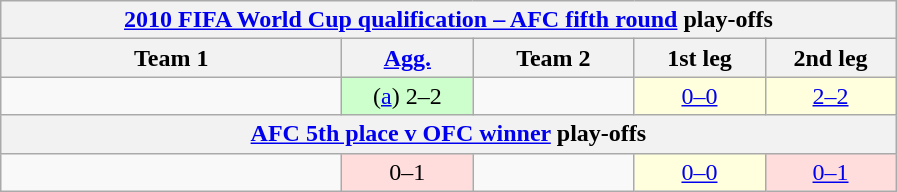<table class="wikitable" style="text-align: center;">
<tr>
<th colspan="5"><a href='#'>2010 FIFA World Cup qualification – AFC fifth round</a> play-offs</th>
</tr>
<tr>
<th width="220">Team 1</th>
<th width="80"><a href='#'>Agg.</a></th>
<th width="100">Team 2</th>
<th width="80">1st leg</th>
<th width="80">2nd leg</th>
</tr>
<tr>
<td align="center"></td>
<td bgcolor="#ccffcc">(<a href='#'>a</a>) 2–2</td>
<td align="center"></td>
<td bgcolor="#ffffdd"><a href='#'>0–0</a></td>
<td bgcolor="#ffffdd"><a href='#'>2–2</a></td>
</tr>
<tr>
<th colspan="5"><a href='#'>AFC 5th place v OFC winner</a> play-offs</th>
</tr>
<tr>
<td align="center"></td>
<td bgcolor="#ffdddd">0–1</td>
<td align="center"></td>
<td bgcolor="#ffffdd"><a href='#'>0–0</a></td>
<td bgcolor="#ffdddd"><a href='#'>0–1</a></td>
</tr>
</table>
